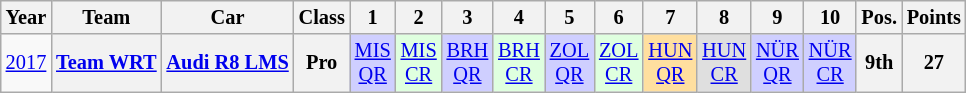<table class="wikitable" border="1" style="text-align:center; font-size:85%;">
<tr>
<th>Year</th>
<th>Team</th>
<th>Car</th>
<th>Class</th>
<th>1</th>
<th>2</th>
<th>3</th>
<th>4</th>
<th>5</th>
<th>6</th>
<th>7</th>
<th>8</th>
<th>9</th>
<th>10</th>
<th>Pos.</th>
<th>Points</th>
</tr>
<tr>
<td><a href='#'>2017</a></td>
<th nowrap><a href='#'>Team WRT</a></th>
<th nowrap><a href='#'>Audi R8 LMS</a></th>
<th>Pro</th>
<td style="background:#CFCFFF;"><a href='#'>MIS<br>QR</a><br></td>
<td style="background:#DFFFDF;"><a href='#'>MIS<br>CR</a><br></td>
<td style="background:#CFCFFF;"><a href='#'>BRH<br>QR</a><br></td>
<td style="background:#DFFFDF;"><a href='#'>BRH<br>CR</a><br></td>
<td style="background:#CFCFFF;"><a href='#'>ZOL<br>QR</a><br></td>
<td style="background:#DFFFDF;"><a href='#'>ZOL<br>CR</a><br></td>
<td style="background:#FFDF9F;"><a href='#'>HUN<br>QR</a><br></td>
<td style="background:#DFDFDF;"><a href='#'>HUN<br>CR</a><br></td>
<td style="background:#CFCFFF;"><a href='#'>NÜR<br>QR</a><br></td>
<td style="background:#CFCFFF;"><a href='#'>NÜR<br>CR</a><br></td>
<th>9th</th>
<th>27</th>
</tr>
</table>
